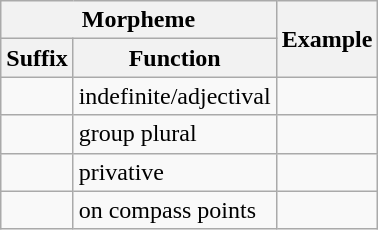<table class="wikitable">
<tr>
<th colspan="2">Morpheme</th>
<th rowspan="2">Example</th>
</tr>
<tr>
<th>Suffix</th>
<th>Function</th>
</tr>
<tr>
<td><em></em></td>
<td>indefinite/adjectival</td>
<td></td>
</tr>
<tr>
<td><em></em></td>
<td>group plural</td>
<td></td>
</tr>
<tr>
<td><em></em></td>
<td>privative</td>
<td></td>
</tr>
<tr>
<td><em></em></td>
<td>on compass points</td>
<td></td>
</tr>
</table>
